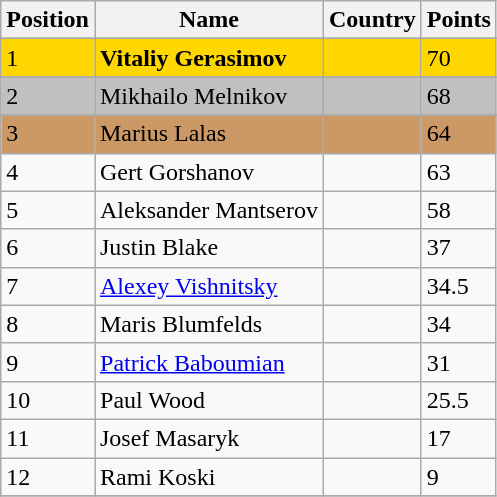<table class="wikitable">
<tr>
<th>Position</th>
<th>Name</th>
<th>Country</th>
<th>Points</th>
</tr>
<tr>
</tr>
<tr style="background:gold;">
<td>1</td>
<td><strong>Vitaliy Gerasimov</strong></td>
<td></td>
<td>70</td>
</tr>
<tr>
</tr>
<tr style="background:silver;">
<td>2</td>
<td>Mikhailo Melnikov</td>
<td></td>
<td>68</td>
</tr>
<tr>
</tr>
<tr style="background:#c96;">
<td>3</td>
<td>Marius Lalas</td>
<td></td>
<td>64</td>
</tr>
<tr>
<td>4</td>
<td>Gert Gorshanov</td>
<td></td>
<td>63</td>
</tr>
<tr>
<td>5</td>
<td>Aleksander Mantserov</td>
<td></td>
<td>58</td>
</tr>
<tr>
<td>6</td>
<td>Justin Blake</td>
<td></td>
<td>37</td>
</tr>
<tr>
<td>7</td>
<td><a href='#'>Alexey Vishnitsky</a></td>
<td></td>
<td>34.5</td>
</tr>
<tr>
<td>8</td>
<td>Maris Blumfelds</td>
<td></td>
<td>34</td>
</tr>
<tr>
<td>9</td>
<td><a href='#'>Patrick Baboumian</a></td>
<td></td>
<td>31</td>
</tr>
<tr>
<td>10</td>
<td>Paul Wood</td>
<td></td>
<td>25.5</td>
</tr>
<tr>
<td>11</td>
<td>Josef Masaryk</td>
<td></td>
<td>17</td>
</tr>
<tr>
<td>12</td>
<td>Rami Koski</td>
<td></td>
<td>9</td>
</tr>
<tr>
</tr>
</table>
